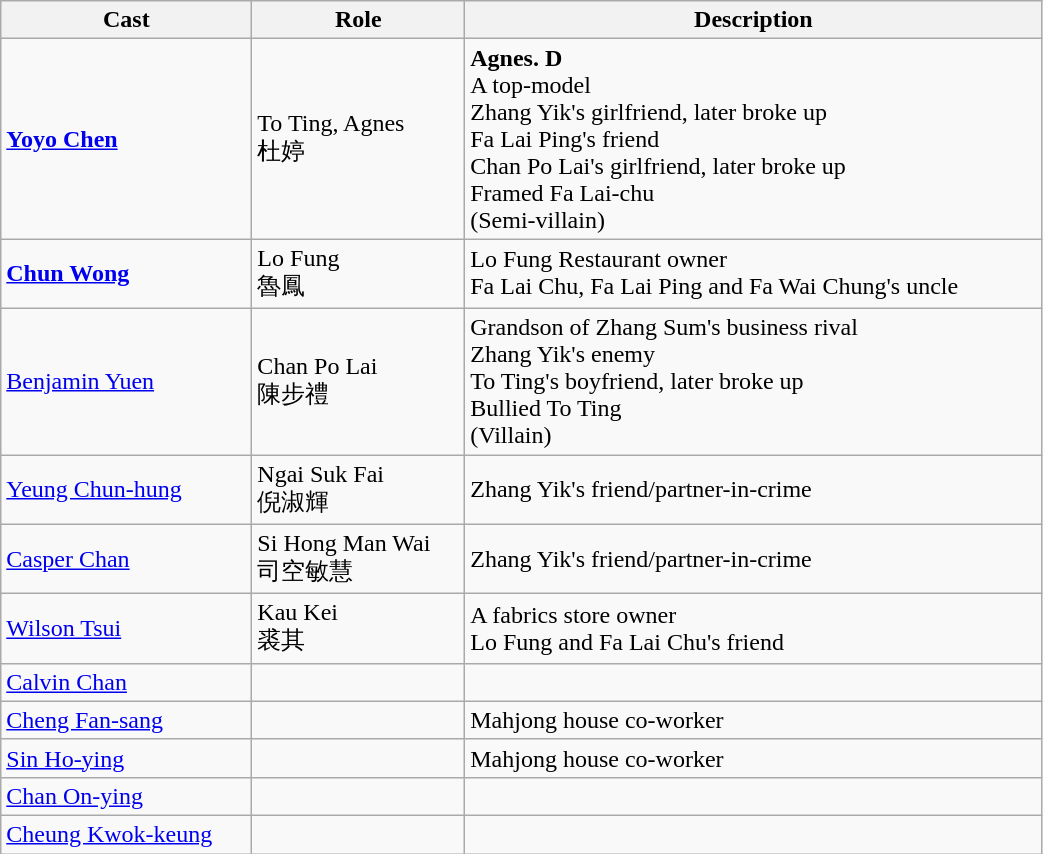<table class="wikitable" style="width:55%;">
<tr>
<th>Cast</th>
<th>Role</th>
<th>Description</th>
</tr>
<tr>
<td><strong><a href='#'>Yoyo Chen</a></strong></td>
<td>To Ting, Agnes<br>杜婷</td>
<td><strong>Agnes. D</strong><br>A top-model<br>Zhang Yik's girlfriend, later broke up<br>Fa Lai Ping's friend<br>Chan Po Lai's girlfriend, later broke up<br>Framed Fa Lai-chu<br>(Semi-villain)</td>
</tr>
<tr>
<td><strong><a href='#'>Chun Wong</a></strong></td>
<td>Lo Fung<br>魯鳳</td>
<td>Lo Fung Restaurant owner<br>Fa Lai Chu, Fa Lai Ping and Fa Wai Chung's uncle</td>
</tr>
<tr>
<td><a href='#'>Benjamin Yuen</a></td>
<td>Chan Po Lai<br>陳步禮</td>
<td>Grandson of Zhang Sum's business rival <br> Zhang Yik's enemy<br>To Ting's boyfriend, later broke up<br>Bullied To Ting<br>(Villain)</td>
</tr>
<tr>
<td><a href='#'>Yeung Chun-hung</a></td>
<td>Ngai Suk Fai<br>倪淑輝</td>
<td>Zhang Yik's friend/partner-in-crime</td>
</tr>
<tr>
<td><a href='#'>Casper Chan</a></td>
<td>Si Hong Man Wai<br>司空敏慧</td>
<td>Zhang Yik's friend/partner-in-crime</td>
</tr>
<tr>
<td><a href='#'>Wilson Tsui</a></td>
<td>Kau Kei<br>裘其</td>
<td>A fabrics store owner<br>Lo Fung and Fa Lai Chu's friend</td>
</tr>
<tr>
<td><a href='#'>Calvin Chan</a></td>
<td></td>
<td></td>
</tr>
<tr>
<td><a href='#'>Cheng Fan-sang</a></td>
<td></td>
<td>Mahjong house co-worker</td>
</tr>
<tr>
<td><a href='#'>Sin Ho-ying</a></td>
<td></td>
<td>Mahjong house co-worker</td>
</tr>
<tr>
<td><a href='#'>Chan On-ying</a></td>
<td></td>
<td></td>
</tr>
<tr>
<td><a href='#'>Cheung Kwok-keung</a></td>
<td></td>
<td></td>
</tr>
</table>
